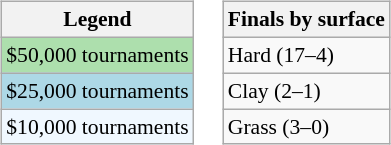<table>
<tr valign=top>
<td><br><table class="wikitable" style="font-size:90%;">
<tr>
<th>Legend</th>
</tr>
<tr bgcolor=addfad>
<td>$50,000 tournaments</td>
</tr>
<tr bgcolor=lightblue>
<td>$25,000 tournaments</td>
</tr>
<tr bgcolor=f0f8ff>
<td>$10,000 tournaments</td>
</tr>
</table>
</td>
<td><br><table class="wikitable" style="font-size:90%;">
<tr>
<th>Finals by surface</th>
</tr>
<tr>
<td>Hard (17–4)</td>
</tr>
<tr>
<td>Clay (2–1)</td>
</tr>
<tr>
<td>Grass (3–0)</td>
</tr>
</table>
</td>
</tr>
</table>
